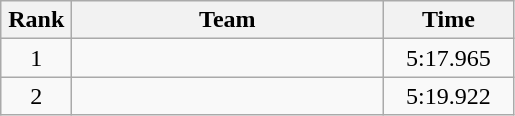<table class=wikitable style="text-align:center">
<tr>
<th width=40>Rank</th>
<th width=200>Team</th>
<th width=80>Time</th>
</tr>
<tr>
<td>1</td>
<td align=left></td>
<td>5:17.965</td>
</tr>
<tr>
<td>2</td>
<td align=left></td>
<td>5:19.922</td>
</tr>
</table>
